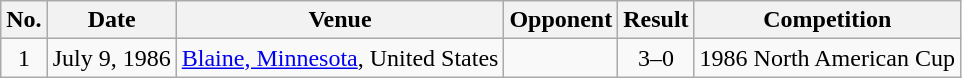<table class="wikitable plainrowheaders">
<tr>
<th>No.</th>
<th>Date</th>
<th>Venue</th>
<th>Opponent</th>
<th>Result</th>
<th>Competition</th>
</tr>
<tr>
<td align="center">1</td>
<td>July 9, 1986</td>
<td><a href='#'>Blaine, Minnesota</a>, United States</td>
<td></td>
<td align="center">3–0</td>
<td>1986 North American Cup</td>
</tr>
</table>
